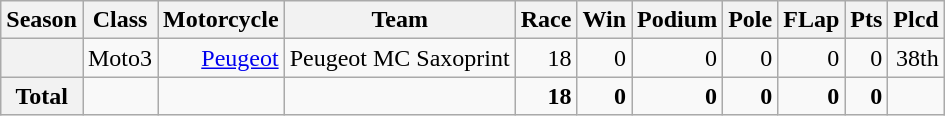<table class="wikitable" style=text-align:right>
<tr>
<th>Season</th>
<th>Class</th>
<th>Motorcycle</th>
<th>Team</th>
<th>Race</th>
<th>Win</th>
<th>Podium</th>
<th>Pole</th>
<th>FLap</th>
<th>Pts</th>
<th>Plcd</th>
</tr>
<tr>
<th></th>
<td>Moto3</td>
<td><a href='#'>Peugeot</a></td>
<td>Peugeot MC Saxoprint</td>
<td>18</td>
<td>0</td>
<td>0</td>
<td>0</td>
<td>0</td>
<td>0</td>
<td>38th</td>
</tr>
<tr>
<th>Total</th>
<td></td>
<td></td>
<td></td>
<td><strong>18</strong></td>
<td><strong>0</strong></td>
<td><strong>0</strong></td>
<td><strong>0</strong></td>
<td><strong>0</strong></td>
<td><strong>0</strong></td>
<td></td>
</tr>
</table>
